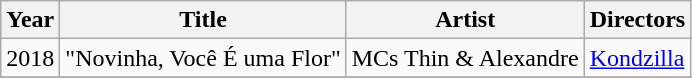<table class="wikitable">
<tr>
<th>Year</th>
<th>Title</th>
<th>Artist</th>
<th>Directors</th>
</tr>
<tr>
<td>2018</td>
<td>"Novinha, Você É uma Flor"</td>
<td>MCs Thin & Alexandre</td>
<td><a href='#'>Kondzilla</a></td>
</tr>
<tr>
</tr>
</table>
